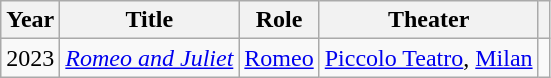<table class="wikitable sortable">
<tr>
<th>Year</th>
<th>Title</th>
<th>Role</th>
<th>Theater</th>
<th class="unsortable"></th>
</tr>
<tr>
<td>2023</td>
<td><em><a href='#'>Romeo and Juliet</a></em></td>
<td><a href='#'>Romeo</a></td>
<td><a href='#'>Piccolo Teatro</a>, <a href='#'>Milan</a></td>
<td></td>
</tr>
</table>
